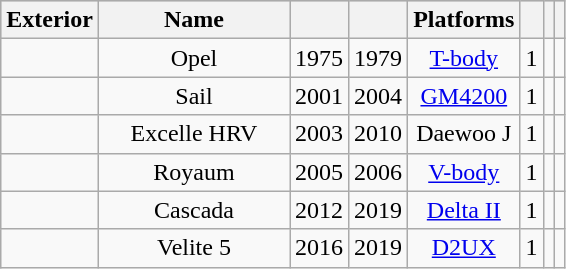<table class="wikitable sortable" style="text-align: center; font-size:px">
<tr bgcolor=#D0D0D0>
<th>Exterior</th>
<th width=120px>Name</th>
<th></th>
<th></th>
<th>Platforms</th>
<th></th>
<th></th>
<th></th>
</tr>
<tr>
<td></td>
<td>Opel </td>
<td>1975</td>
<td>1979</td>
<td><a href='#'>T-body</a></td>
<td>1</td>
<td></td>
<td></td>
</tr>
<tr>
<td></td>
<td>Sail </td>
<td>2001</td>
<td>2004</td>
<td><a href='#'>GM4200</a></td>
<td>1</td>
<td></td>
<td> </td>
</tr>
<tr>
<td></td>
<td>Excelle HRV </td>
<td>2003</td>
<td>2010</td>
<td>Daewoo J</td>
<td>1</td>
<td></td>
<td></td>
</tr>
<tr>
<td></td>
<td>Royaum </td>
<td>2005</td>
<td>2006</td>
<td><a href='#'>V-body</a></td>
<td>1</td>
<td></td>
<td></td>
</tr>
<tr>
<td></td>
<td>Cascada </td>
<td>2012</td>
<td>2019</td>
<td><a href='#'>Delta II</a></td>
<td>1</td>
<td></td>
<td></td>
</tr>
<tr>
<td></td>
<td>Velite 5 </td>
<td>2016</td>
<td>2019</td>
<td><a href='#'>D2UX</a></td>
<td>1</td>
<td></td>
<td></td>
</tr>
</table>
